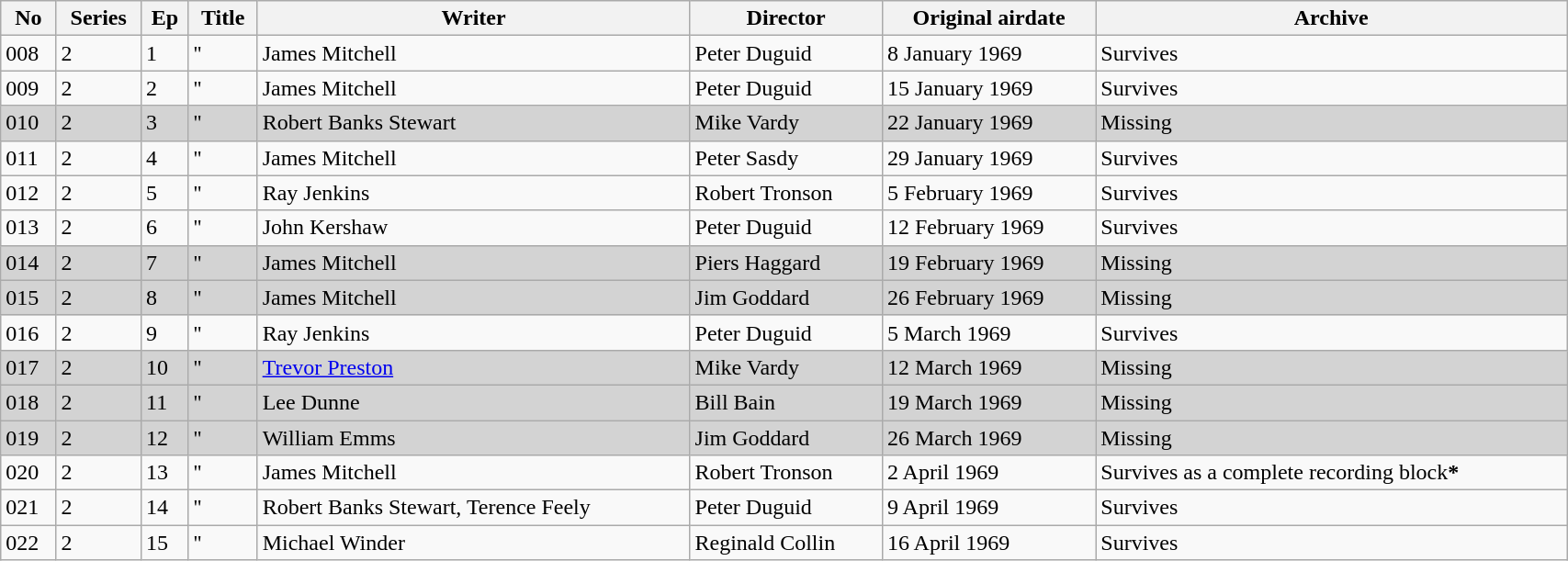<table class="wikitable sortable" style="width:90%;">
<tr>
<th scope="col">No</th>
<th scope="col">Series</th>
<th scope="col">Ep</th>
<th scope="col">Title</th>
<th scope="col">Writer</th>
<th scope="col">Director</th>
<th scope="col">Original airdate</th>
<th scope="col">Archive</th>
</tr>
<tr>
<td>008</td>
<td>2</td>
<td>1</td>
<td>''</td>
<td>James Mitchell</td>
<td>Peter Duguid</td>
<td>8 January 1969</td>
<td>Survives</td>
</tr>
<tr>
<td>009</td>
<td>2</td>
<td>2</td>
<td>''</td>
<td>James Mitchell</td>
<td>Peter Duguid</td>
<td>15 January 1969</td>
<td>Survives</td>
</tr>
<tr style="background:lightgrey;">
<td>010</td>
<td>2</td>
<td>3</td>
<td>''</td>
<td>Robert Banks Stewart</td>
<td>Mike Vardy</td>
<td>22 January 1969</td>
<td>Missing</td>
</tr>
<tr>
<td>011</td>
<td>2</td>
<td>4</td>
<td>''</td>
<td>James Mitchell</td>
<td>Peter Sasdy</td>
<td>29 January 1969</td>
<td>Survives</td>
</tr>
<tr>
<td>012</td>
<td>2</td>
<td>5</td>
<td>''</td>
<td>Ray Jenkins</td>
<td>Robert Tronson</td>
<td>5 February 1969</td>
<td>Survives</td>
</tr>
<tr>
<td>013</td>
<td>2</td>
<td>6</td>
<td>''</td>
<td>John Kershaw</td>
<td>Peter Duguid</td>
<td>12 February 1969</td>
<td>Survives</td>
</tr>
<tr style="background:lightgrey;">
<td>014</td>
<td>2</td>
<td>7</td>
<td>''</td>
<td>James Mitchell</td>
<td>Piers Haggard</td>
<td>19 February 1969</td>
<td>Missing</td>
</tr>
<tr style="background:lightgrey;">
<td>015</td>
<td>2</td>
<td>8</td>
<td>''</td>
<td>James Mitchell</td>
<td>Jim Goddard</td>
<td>26 February 1969</td>
<td>Missing</td>
</tr>
<tr>
<td>016</td>
<td>2</td>
<td>9</td>
<td>''</td>
<td>Ray Jenkins</td>
<td>Peter Duguid</td>
<td>5 March 1969</td>
<td>Survives</td>
</tr>
<tr style="background:lightgrey;">
<td>017</td>
<td>2</td>
<td>10</td>
<td>''</td>
<td><a href='#'>Trevor Preston</a></td>
<td>Mike Vardy</td>
<td>12 March 1969</td>
<td>Missing</td>
</tr>
<tr style="background:lightgrey;">
<td>018</td>
<td>2</td>
<td>11</td>
<td>''</td>
<td>Lee Dunne</td>
<td>Bill Bain</td>
<td>19 March 1969</td>
<td>Missing</td>
</tr>
<tr style="background:lightgrey;">
<td>019</td>
<td>2</td>
<td>12</td>
<td>''</td>
<td>William Emms</td>
<td>Jim Goddard</td>
<td>26 March 1969</td>
<td>Missing</td>
</tr>
<tr>
<td>020</td>
<td>2</td>
<td>13</td>
<td>''</td>
<td>James Mitchell</td>
<td>Robert Tronson</td>
<td>2 April 1969</td>
<td>Survives as a complete recording block<strong>*</strong></td>
</tr>
<tr>
<td>021</td>
<td>2</td>
<td>14</td>
<td>''</td>
<td>Robert Banks Stewart, Terence Feely</td>
<td>Peter Duguid</td>
<td>9 April 1969</td>
<td>Survives</td>
</tr>
<tr>
<td>022</td>
<td>2</td>
<td>15</td>
<td>''</td>
<td>Michael Winder</td>
<td>Reginald Collin</td>
<td>16 April 1969</td>
<td>Survives</td>
</tr>
</table>
